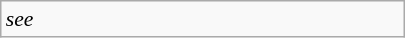<table class="wikitable floatright" style="font-size: 0.9em; width: 270px;">
<tr>
<td><em>see </em></td>
</tr>
</table>
